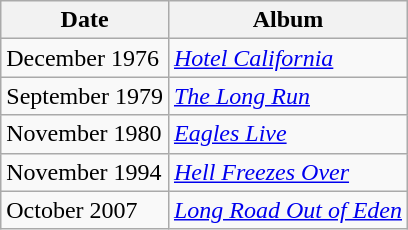<table class="wikitable">
<tr>
<th>Date</th>
<th>Album</th>
</tr>
<tr>
<td>December 1976</td>
<td><em><a href='#'>Hotel California</a></em></td>
</tr>
<tr>
<td>September 1979</td>
<td><em><a href='#'>The Long Run</a></em></td>
</tr>
<tr>
<td>November 1980</td>
<td><em><a href='#'>Eagles Live</a></em></td>
</tr>
<tr>
<td>November 1994</td>
<td><em><a href='#'>Hell Freezes Over</a></em></td>
</tr>
<tr>
<td>October 2007</td>
<td><em><a href='#'>Long Road Out of Eden</a></em></td>
</tr>
</table>
